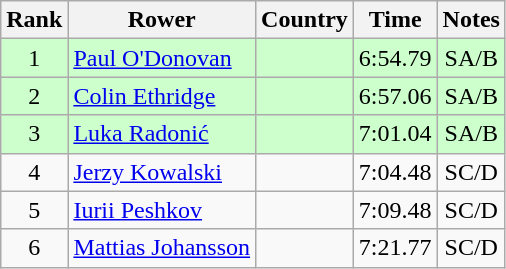<table class="wikitable" style="text-align:center">
<tr>
<th>Rank</th>
<th>Rower</th>
<th>Country</th>
<th>Time</th>
<th>Notes</th>
</tr>
<tr bgcolor=ccffcc>
<td>1</td>
<td align="left"><a href='#'>Paul O'Donovan</a></td>
<td align="left"></td>
<td>6:54.79</td>
<td>SA/B</td>
</tr>
<tr bgcolor=ccffcc>
<td>2</td>
<td align="left"><a href='#'>Colin Ethridge</a></td>
<td align="left"></td>
<td>6:57.06</td>
<td>SA/B</td>
</tr>
<tr bgcolor=ccffcc>
<td>3</td>
<td align="left"><a href='#'>Luka Radonić</a></td>
<td align="left"></td>
<td>7:01.04</td>
<td>SA/B</td>
</tr>
<tr>
<td>4</td>
<td align="left"><a href='#'>Jerzy Kowalski</a></td>
<td align="left"></td>
<td>7:04.48</td>
<td>SC/D</td>
</tr>
<tr>
<td>5</td>
<td align="left"><a href='#'>Iurii Peshkov</a></td>
<td align="left"></td>
<td>7:09.48</td>
<td>SC/D</td>
</tr>
<tr>
<td>6</td>
<td align="left"><a href='#'>Mattias Johansson</a></td>
<td align="left"></td>
<td>7:21.77</td>
<td>SC/D</td>
</tr>
</table>
